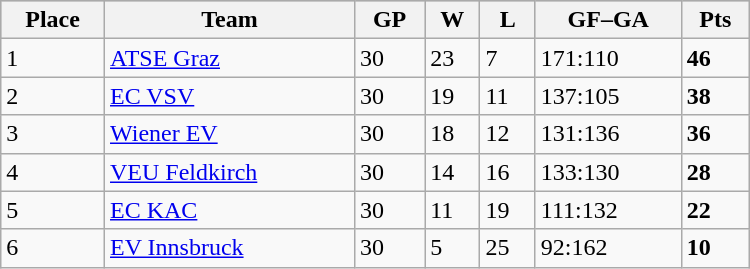<table class="wikitable" width="500px">
<tr style="background-color:#c0c0c0;">
<th>Place</th>
<th>Team</th>
<th>GP</th>
<th>W</th>
<th>L</th>
<th>GF–GA</th>
<th>Pts</th>
</tr>
<tr>
<td>1</td>
<td><a href='#'>ATSE Graz</a></td>
<td>30</td>
<td>23</td>
<td>7</td>
<td>171:110</td>
<td><strong>46</strong></td>
</tr>
<tr>
<td>2</td>
<td><a href='#'>EC VSV</a></td>
<td>30</td>
<td>19</td>
<td>11</td>
<td>137:105</td>
<td><strong>38</strong></td>
</tr>
<tr>
<td>3</td>
<td><a href='#'>Wiener EV</a></td>
<td>30</td>
<td>18</td>
<td>12</td>
<td>131:136</td>
<td><strong>36</strong></td>
</tr>
<tr>
<td>4</td>
<td><a href='#'>VEU Feldkirch</a></td>
<td>30</td>
<td>14</td>
<td>16</td>
<td>133:130</td>
<td><strong>28</strong></td>
</tr>
<tr>
<td>5</td>
<td><a href='#'>EC KAC</a></td>
<td>30</td>
<td>11</td>
<td>19</td>
<td>111:132</td>
<td><strong>22</strong></td>
</tr>
<tr>
<td>6</td>
<td><a href='#'>EV Innsbruck</a></td>
<td>30</td>
<td>5</td>
<td>25</td>
<td>92:162</td>
<td><strong>10</strong></td>
</tr>
</table>
